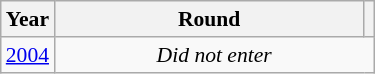<table class="wikitable" style="text-align: center; font-size:90%">
<tr>
<th>Year</th>
<th style="width:200px">Round</th>
<th></th>
</tr>
<tr>
<td><a href='#'>2004</a></td>
<td colspan="2"><em>Did not enter</em></td>
</tr>
</table>
